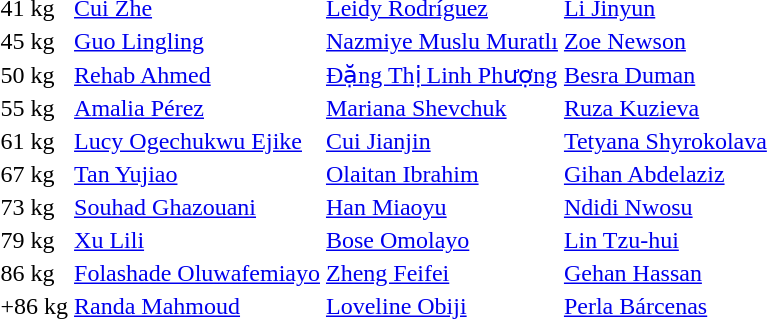<table>
<tr>
<td>41 kg</td>
<td><a href='#'>Cui Zhe</a><br></td>
<td><a href='#'>Leidy Rodríguez</a><br></td>
<td><a href='#'>Li Jinyun</a><br></td>
</tr>
<tr>
<td>45 kg</td>
<td><a href='#'>Guo Lingling</a><br></td>
<td><a href='#'>Nazmiye Muslu Muratlı</a><br></td>
<td><a href='#'>Zoe Newson</a><br></td>
</tr>
<tr>
<td>50 kg</td>
<td><a href='#'>Rehab Ahmed</a><br></td>
<td><a href='#'>Đặng Thị Linh Phượng</a><br></td>
<td><a href='#'>Besra Duman</a><br></td>
</tr>
<tr>
<td>55 kg</td>
<td><a href='#'>Amalia Pérez</a><br></td>
<td><a href='#'>Mariana Shevchuk</a><br></td>
<td><a href='#'>Ruza Kuzieva</a><br></td>
</tr>
<tr>
<td>61 kg</td>
<td><a href='#'>Lucy Ogechukwu Ejike</a><br></td>
<td><a href='#'>Cui Jianjin</a><br></td>
<td><a href='#'>Tetyana Shyrokolava</a><br></td>
</tr>
<tr>
<td>67 kg</td>
<td><a href='#'>Tan Yujiao</a><br></td>
<td><a href='#'>Olaitan Ibrahim</a><br></td>
<td><a href='#'>Gihan Abdelaziz</a><br></td>
</tr>
<tr>
<td>73 kg</td>
<td><a href='#'>Souhad Ghazouani</a><br></td>
<td><a href='#'>Han Miaoyu</a><br></td>
<td><a href='#'>Ndidi Nwosu</a><br></td>
</tr>
<tr>
<td>79 kg</td>
<td><a href='#'>Xu Lili</a><br></td>
<td><a href='#'>Bose Omolayo</a><br></td>
<td><a href='#'>Lin Tzu-hui</a><br></td>
</tr>
<tr>
<td>86 kg</td>
<td><a href='#'>Folashade Oluwafemiayo</a><br></td>
<td><a href='#'>Zheng Feifei</a><br></td>
<td><a href='#'>Gehan Hassan</a><br></td>
</tr>
<tr>
<td>+86 kg</td>
<td><a href='#'>Randa Mahmoud</a><br></td>
<td><a href='#'>Loveline Obiji</a><br></td>
<td><a href='#'>Perla Bárcenas</a><br></td>
</tr>
</table>
